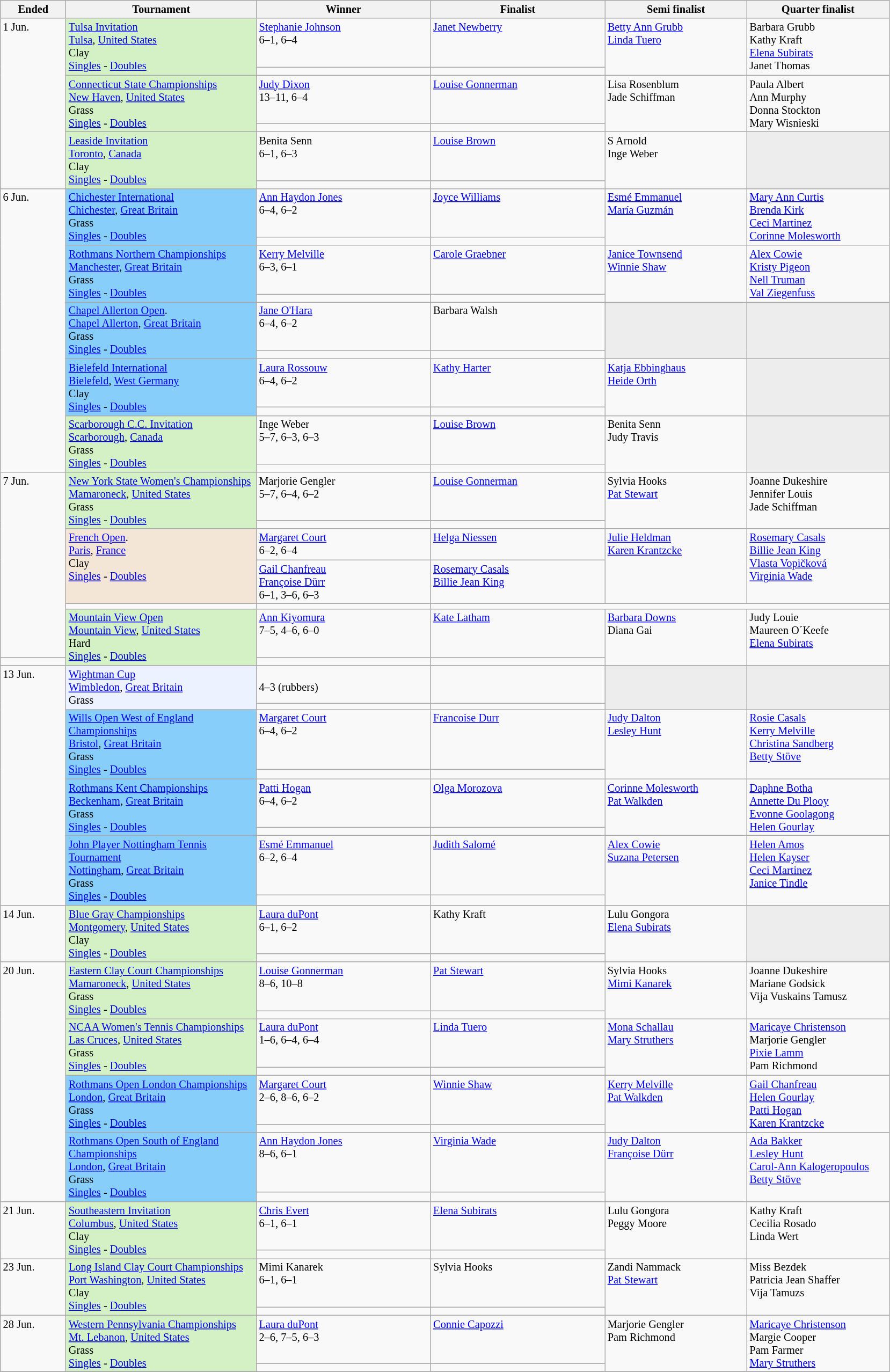<table class="wikitable" style="font-size:85%;">
<tr>
<th width="75">Ended</th>
<th width="230">Tournament</th>
<th width="210">Winner</th>
<th width="210">Finalist</th>
<th width="170">Semi finalist</th>
<th width="170">Quarter finalist</th>
</tr>
<tr valign=top>
<td rowspan=6>1 Jun.</td>
<td style="background:#D4F1C5;" rowspan=2><a href='#'>Tulsa Invitation</a><br><a href='#'>Tulsa</a>, <a href='#'>United States</a><br>Clay<br><a href='#'>Singles</a> - <a href='#'>Doubles</a></td>
<td> <a href='#'>Stephanie Johnson</a> <br>6–1, 6–4</td>
<td> <a href='#'>Janet Newberry</a></td>
<td rowspan=2> <a href='#'>Betty Ann Grubb</a><br> <a href='#'>Linda Tuero</a></td>
<td rowspan=2> Barbara Grubb<br> Kathy Kraft<br> <a href='#'>Elena Subirats</a> <br> Janet Thomas</td>
</tr>
<tr valign=top>
<td></td>
<td></td>
</tr>
<tr valign=top>
<td style="background:#D4F1C5;" rowspan=2><a href='#'>Connecticut State Championships</a><br><a href='#'>New Haven</a>, <a href='#'>United States</a><br>Grass<br><a href='#'>Singles</a> - <a href='#'>Doubles</a></td>
<td> <a href='#'>Judy Dixon</a><br>13–11, 6–4</td>
<td> <a href='#'>Louise Gonnerman</a></td>
<td rowspan=2> Lisa Rosenblum<br> Jade Schiffman</td>
<td rowspan=2> Paula Albert <br> Ann Murphy<br> Donna Stockton <br> Mary Wisnieski</td>
</tr>
<tr valign=top>
<td></td>
<td></td>
</tr>
<tr valign=top>
<td style="background:#D4F1C5;" rowspan=2><a href='#'>Leaside Invitation</a><br><a href='#'>Toronto</a>, <a href='#'>Canada</a><br>Clay<br><a href='#'>Singles</a> - <a href='#'>Doubles</a></td>
<td> Benita Senn<br>6–1, 6–3</td>
<td> <a href='#'>Louise Brown</a></td>
<td rowspan=2> S Arnold<br> Inge Weber</td>
<td style="background:#ededed;" rowspan=2></td>
</tr>
<tr valign=top>
<td></td>
<td></td>
</tr>
<tr valign=top>
<td rowspan=10>6 Jun.</td>
<td style="background:#87CEFA;" rowspan=2><a href='#'>Chichester International</a><br><a href='#'>Chichester</a>, <a href='#'>Great Britain</a><br>Grass<br><a href='#'>Singles</a> - <a href='#'>Doubles</a></td>
<td> <a href='#'>Ann Haydon Jones</a><br>6–4, 6–2</td>
<td> <a href='#'>Joyce Williams</a></td>
<td rowspan=2> <a href='#'>Esmé Emmanuel</a> <br> <a href='#'>María Guzmán</a></td>
<td rowspan=2> <a href='#'>Mary Ann Curtis</a><br> <a href='#'>Brenda Kirk</a><br> <a href='#'>Ceci Martinez</a><br> <a href='#'>Corinne Molesworth</a></td>
</tr>
<tr valign=top>
<td></td>
<td></td>
</tr>
<tr valign=top>
<td style="background:#87CEFA;" rowspan=2><a href='#'>Rothmans Northern Championships</a><br><a href='#'>Manchester</a>, <a href='#'>Great Britain</a><br>Grass<br><a href='#'>Singles</a> - <a href='#'>Doubles</a></td>
<td> <a href='#'>Kerry Melville</a><br>6–3, 6–1</td>
<td> <a href='#'>Carole Graebner</a></td>
<td rowspan=2> <a href='#'>Janice Townsend</a> <br> <a href='#'>Winnie Shaw</a></td>
<td rowspan=2> <a href='#'>Alex Cowie</a><br> <a href='#'>Kristy Pigeon</a><br> <a href='#'>Nell Truman</a><br> <a href='#'>Val Ziegenfuss</a></td>
</tr>
<tr valign=top>
<td></td>
<td></td>
</tr>
<tr valign=top>
<td style="background:#87CEFA;" rowspan=2><a href='#'>Chapel Allerton Open</a>.<br><a href='#'>Chapel Allerton</a>, <a href='#'>Great Britain</a><br>Grass<br><a href='#'>Singles</a> - <a href='#'>Doubles</a></td>
<td> <a href='#'>Jane O'Hara</a> <br>6–4, 6–2</td>
<td> Barbara Walsh</td>
<td style="background:#ededed;" rowspan=2></td>
<td style="background:#ededed;" rowspan=2></td>
</tr>
<tr valign=top>
<td></td>
<td></td>
</tr>
<tr valign=top>
<td style="background:#87CEFA;" rowspan=2><a href='#'>Bielefeld International</a><br><a href='#'>Bielefeld</a>, <a href='#'>West Germany</a><br>Clay<br><a href='#'>Singles</a> - <a href='#'>Doubles</a></td>
<td> <a href='#'>Laura Rossouw</a><br>6–4, 6–2</td>
<td> <a href='#'>Kathy Harter</a></td>
<td rowspan=2> <a href='#'>Katja Ebbinghaus</a> <br> <a href='#'>Heide Orth</a></td>
<td style="background:#ededed;" rowspan=2></td>
</tr>
<tr valign=top>
<td></td>
<td></td>
</tr>
<tr valign=top>
<td style="background:#D4F1C5;" rowspan=2><a href='#'>Scarborough C.C. Invitation</a><br><a href='#'>Scarborough</a>, <a href='#'>Canada</a><br>Grass<br><a href='#'>Singles</a> - <a href='#'>Doubles</a></td>
<td> Inge Weber<br>5–7, 6–3, 6–3</td>
<td> <a href='#'>Louise Brown</a></td>
<td rowspan=2> Benita Senn<br> Judy Travis</td>
<td style="background:#ededed;" rowspan=2></td>
</tr>
<tr valign=top>
<td></td>
<td></td>
</tr>
<tr valign=top>
<td rowspan=6>7 Jun.</td>
<td style="background:#D4F1C5;" rowspan=2><a href='#'>New York State Women's Championships</a><br><a href='#'>Mamaroneck</a>, <a href='#'>United States</a><br>Grass<br><a href='#'>Singles</a> - <a href='#'>Doubles</a></td>
<td>  Marjorie Gengler<br>5–7, 6–4, 6–2</td>
<td> <a href='#'>Louise Gonnerman</a></td>
<td rowspan=2> Sylvia Hooks<br> <a href='#'>Pat Stewart</a></td>
<td rowspan=2> Joanne Dukeshire<br> Jennifer Louis<br> Jade Schiffman</td>
</tr>
<tr valign=top>
<td></td>
<td></td>
</tr>
<tr valign=top>
<td style="background:#F3E6D7" rowspan=2><a href='#'>French Open</a>.<br><a href='#'>Paris</a>, <a href='#'>France</a><br>Clay<br><a href='#'>Singles</a> - <a href='#'>Doubles</a></td>
<td> <a href='#'>Margaret Court </a><br> 6–2, 6–4</td>
<td> <a href='#'>Helga Niessen</a></td>
<td rowspan=2> <a href='#'>Julie Heldman</a><br> <a href='#'>Karen Krantzcke</a></td>
<td rowspan=2> <a href='#'>Rosemary Casals</a><br> <a href='#'>Billie Jean King</a><br> <a href='#'>Vlasta Vopičková</a><br> <a href='#'>Virginia Wade</a></td>
</tr>
<tr valign=top>
<td> <a href='#'>Gail Chanfreau</a> <br> <a href='#'>Françoise Dürr</a> <br>6–1, 3–6, 6–3</td>
<td> <a href='#'>Rosemary Casals</a><br> <a href='#'>Billie Jean King</a></td>
</tr>
<tr valign=top>
<td></td>
<td></td>
</tr>
<tr valign=top>
<td style="background:#D4F1C5;" rowspan=2><a href='#'>Mountain View Open</a> <br><a href='#'>Mountain View</a>, <a href='#'>United States</a><br>Hard<br><a href='#'>Singles</a> - <a href='#'>Doubles</a></td>
<td> <a href='#'>Ann Kiyomura</a> <br>7–5, 4–6, 6–0</td>
<td> <a href='#'>Kate Latham</a></td>
<td rowspan=2> <a href='#'>Barbara Downs</a><br> Diana Gai</td>
<td rowspan=2>  Judy Louie<br> Maureen O´Keefe<br> <a href='#'>Elena Subirats</a></td>
</tr>
<tr valign=top>
<td></td>
<td></td>
</tr>
<tr valign=top>
<td rowspan=8>13 Jun.</td>
<td style="background:#ECF2FF;" rowspan=2><a href='#'>Wightman Cup</a><br><a href='#'>Wimbledon</a>, <a href='#'>Great Britain</a> <br>Grass</td>
<td><br>4–3 (rubbers)</td>
<td></td>
<td style="background:#ededed;" rowspan=2></td>
<td style="background:#ededed;" rowspan=2></td>
</tr>
<tr valign=top>
<td></td>
<td></td>
</tr>
<tr valign=top>
<td style="background:#87CEFA;" rowspan=2><a href='#'>Wills Open West of England Championships</a><br><a href='#'>Bristol</a>, <a href='#'>Great Britain</a><br>Grass<br><a href='#'>Singles</a> - <a href='#'>Doubles</a></td>
<td> <a href='#'>Margaret Court</a><br>6–4, 6–2</td>
<td> <a href='#'>Francoise Durr</a></td>
<td rowspan=2> <a href='#'>Judy Dalton</a><br> <a href='#'>Lesley Hunt</a></td>
<td rowspan=2> <a href='#'>Rosie Casals</a><br>  <a href='#'>Kerry Melville</a> <br> <a href='#'>Christina Sandberg</a><br> <a href='#'>Betty Stöve</a></td>
</tr>
<tr valign=top>
<td></td>
<td></td>
</tr>
<tr valign=top>
<td style="background:#87CEFA;" rowspan=2><a href='#'>Rothmans Kent Championships</a><br><a href='#'>Beckenham</a>, <a href='#'>Great Britain</a><br>Grass<br><a href='#'>Singles</a> - <a href='#'>Doubles</a></td>
<td> <a href='#'>Patti Hogan</a><br>6–4, 6–2</td>
<td> <a href='#'>Olga Morozova</a></td>
<td rowspan=2> <a href='#'>Corinne Molesworth</a><br> <a href='#'>Pat Walkden</a></td>
<td rowspan=2> <a href='#'>Daphne Botha</a><br>  <a href='#'>Annette Du Plooy</a><br> <a href='#'>Evonne Goolagong</a><br> <a href='#'>Helen Gourlay</a></td>
</tr>
<tr valign=top>
<td></td>
<td></td>
</tr>
<tr valign=top>
<td style="background:#87CEFA;" rowspan=2><a href='#'>John Player Nottingham Tennis Tournament</a><br><a href='#'>Nottingham</a>, <a href='#'>Great Britain</a><br>Grass<br><a href='#'>Singles</a> - <a href='#'>Doubles</a></td>
<td> <a href='#'>Esmé Emmanuel</a> <br>6–2, 6–4</td>
<td> <a href='#'>Judith Salomé</a></td>
<td rowspan=2> <a href='#'>Alex Cowie</a><br> <a href='#'>Suzana Petersen</a></td>
<td rowspan=2> <a href='#'>Helen Amos</a><br>   <a href='#'>Helen Kayser</a><br> <a href='#'>Ceci Martinez</a> <br> <a href='#'>Janice Tindle</a></td>
</tr>
<tr valign=top>
<td></td>
<td></td>
</tr>
<tr valign=top>
<td rowspan=2>14 Jun.</td>
<td style="background:#D4F1C5;" rowspan=2><a href='#'>Blue Gray Championships</a><br><a href='#'>Montgomery</a>, <a href='#'>United States</a><br>Clay<br><a href='#'>Singles</a> - <a href='#'>Doubles</a></td>
<td> <a href='#'>Laura duPont</a> <br>6–1, 6–2</td>
<td> Kathy Kraft</td>
<td rowspan=2> Lulu Gongora <br> <a href='#'>Elena Subirats</a></td>
<td style="background:#ededed;" rowspan=2></td>
</tr>
<tr valign=top>
<td></td>
<td></td>
</tr>
<tr valign=top>
<td rowspan=8>20 Jun.</td>
<td style="background:#D4F1C5;" rowspan=2><a href='#'>Eastern Clay Court Championships</a><br><a href='#'>Mamaroneck</a>, <a href='#'>United States</a><br>Grass<br><a href='#'>Singles</a> - <a href='#'>Doubles</a></td>
<td> <a href='#'>Louise Gonnerman</a><br>8–6, 10–8</td>
<td> <a href='#'>Pat Stewart</a></td>
<td rowspan=2> Sylvia Hooks<br> <a href='#'>Mimi Kanarek</a></td>
<td rowspan=2> Joanne Dukeshire<br> Mariane Godsick<br> Vija Vuskains Tamusz</td>
</tr>
<tr valign=top>
<td></td>
<td></td>
</tr>
<tr valign=top>
<td style="background:#D4F1C5;" rowspan=2><a href='#'>NCAA Women's Tennis Championships</a> <br><a href='#'>Las Cruces</a>, <a href='#'>United States</a><br>Grass<br><a href='#'>Singles</a> - <a href='#'>Doubles</a></td>
<td> <a href='#'>Laura duPont</a><br>1–6, 6–4, 6–4</td>
<td> <a href='#'>Linda Tuero</a></td>
<td rowspan=2> <a href='#'>Mona Schallau</a><br> <a href='#'>Mary Struthers</a></td>
<td rowspan=2> <a href='#'>Maricaye Christenson</a><br> Marjorie Gengler<br> <a href='#'>Pixie Lamm</a> <br> Pam Richmond</td>
</tr>
<tr valign=top>
<td></td>
<td></td>
</tr>
<tr valign=top>
<td style="background:#87CEFA;" rowspan=2><a href='#'>Rothmans Open London Championships</a><br><a href='#'>London</a>, <a href='#'>Great Britain</a><br>Grass<br><a href='#'>Singles</a> - <a href='#'>Doubles</a></td>
<td> <a href='#'>Margaret Court</a> <br>2–6, 8–6, 6–2</td>
<td> <a href='#'>Winnie Shaw</a></td>
<td rowspan=2> <a href='#'>Kerry Melville</a><br> <a href='#'>Pat Walkden</a></td>
<td rowspan=2> <a href='#'>Gail Chanfreau</a><br>   <a href='#'>Helen Gourlay</a><br> <a href='#'>Patti Hogan</a> <br> <a href='#'>Karen Krantzcke</a></td>
</tr>
<tr valign=top>
<td></td>
<td></td>
</tr>
<tr valign=top>
<td style="background:#87CEFA;" rowspan=2><a href='#'>Rothmans Open South of England Championships</a><br><a href='#'>London</a>, <a href='#'>Great Britain</a><br>Grass<br><a href='#'>Singles</a> - <a href='#'>Doubles</a></td>
<td> <a href='#'>Ann Haydon Jones</a> <br>8–6, 6–1</td>
<td> <a href='#'>Virginia Wade</a></td>
<td rowspan=2> <a href='#'>Judy Dalton</a><br> <a href='#'>Françoise Dürr</a></td>
<td rowspan=2> <a href='#'>Ada Bakker</a><br> <a href='#'>Lesley Hunt</a><br> <a href='#'>Carol-Ann Kalogeropoulos</a> <br> <a href='#'>Betty Stöve</a></td>
</tr>
<tr valign=top>
<td></td>
<td></td>
</tr>
<tr valign=top>
<td rowspan=2>21 Jun.</td>
<td style="background:#D4F1C5;" rowspan=2><a href='#'>Southeastern Invitation</a><br><a href='#'>Columbus</a>, <a href='#'>United States</a><br>Clay<br><a href='#'>Singles</a> - <a href='#'>Doubles</a></td>
<td> <a href='#'>Chris Evert</a> <br>6–1, 6–1</td>
<td> <a href='#'>Elena Subirats</a></td>
<td rowspan=2> Lulu Gongora <br> Peggy Moore</td>
<td rowspan=2> Kathy Kraft <br> Cecilia Rosado<br> Linda Wert</td>
</tr>
<tr valign=top>
<td></td>
<td></td>
</tr>
<tr valign=top>
<td rowspan=2>23 Jun.</td>
<td style="background:#D4F1C5;" rowspan=2><a href='#'>Long Island Clay Court Championships</a><br><a href='#'>Port Washington</a>, <a href='#'>United States</a><br>Clay<br><a href='#'>Singles</a> - <a href='#'>Doubles</a></td>
<td> Mimi Kanarek  <br>6–1, 6–1</td>
<td> Sylvia Hooks</td>
<td rowspan=2> Zandi Nammack<br> <a href='#'>Pat Stewart</a></td>
<td rowspan=2> Miss Bezdek <br> Patricia Jean Shaffer <br> Vija Tamuzs</td>
</tr>
<tr valign=top>
<td></td>
<td></td>
</tr>
<tr valign=top>
<td rowspan=2>28 Jun.</td>
<td style="background:#D4F1C5;" rowspan=2><a href='#'>Western Pennsylvania Championships</a><br><a href='#'>Mt. Lebanon</a>, <a href='#'>United States</a><br>Grass<br><a href='#'>Singles</a> - <a href='#'>Doubles</a></td>
<td> <a href='#'>Laura duPont</a> <br>2–6, 7–5, 6–3</td>
<td> <a href='#'>Connie Capozzi</a></td>
<td rowspan=2> Marjorie Gengler <br> Pam Richmond</td>
<td rowspan=2> <a href='#'>Maricaye Christenson</a><br> Margie Cooper<br> Pam Farmer<br> <a href='#'>Mary Struthers</a></td>
</tr>
<tr valign=top>
<td></td>
<td></td>
</tr>
<tr valign=top>
</tr>
</table>
